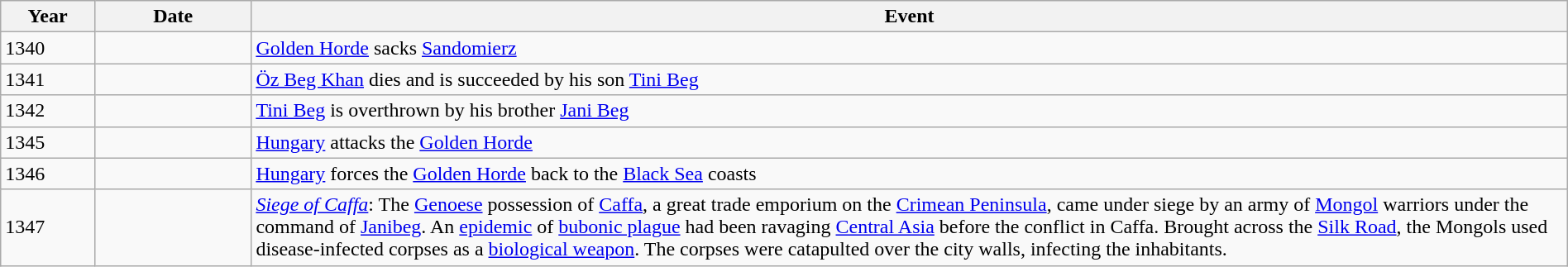<table class="wikitable" width="100%">
<tr>
<th style="width:6%">Year</th>
<th style="width:10%">Date</th>
<th>Event</th>
</tr>
<tr>
<td>1340</td>
<td></td>
<td><a href='#'>Golden Horde</a> sacks <a href='#'>Sandomierz</a></td>
</tr>
<tr>
<td>1341</td>
<td></td>
<td><a href='#'>Öz Beg Khan</a> dies and is succeeded by his son <a href='#'>Tini Beg</a></td>
</tr>
<tr>
<td>1342</td>
<td></td>
<td><a href='#'>Tini Beg</a> is overthrown by his brother <a href='#'>Jani Beg</a></td>
</tr>
<tr>
<td>1345</td>
<td></td>
<td><a href='#'>Hungary</a> attacks the <a href='#'>Golden Horde</a></td>
</tr>
<tr>
<td>1346</td>
<td></td>
<td><a href='#'>Hungary</a> forces the <a href='#'>Golden Horde</a> back to the <a href='#'>Black Sea</a> coasts</td>
</tr>
<tr>
<td>1347</td>
<td></td>
<td><em><a href='#'>Siege of Caffa</a></em>: The <a href='#'>Genoese</a> possession of <a href='#'>Caffa</a>, a great trade emporium on the <a href='#'>Crimean Peninsula</a>, came under siege by an army of <a href='#'>Mongol</a> warriors under the command of <a href='#'>Janibeg</a>. An <a href='#'>epidemic</a> of <a href='#'>bubonic plague</a> had been ravaging <a href='#'>Central Asia</a> before the conflict in Caffa. Brought across the <a href='#'>Silk Road</a>, the Mongols used disease-infected corpses as a <a href='#'>biological weapon</a>. The corpses were catapulted over the city walls, infecting the inhabitants.</td>
</tr>
</table>
